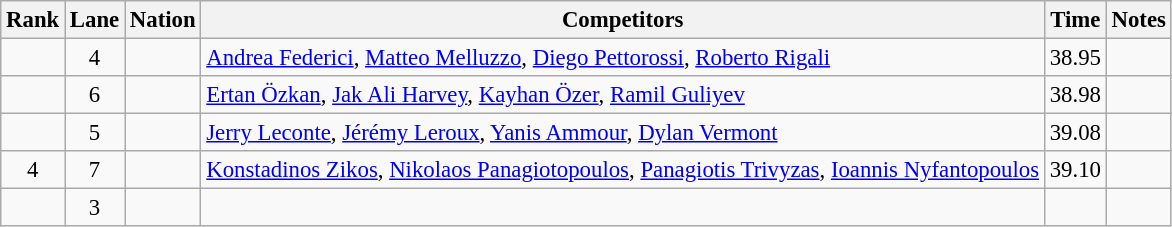<table class="wikitable sortable" style="text-align:center; font-size:95%">
<tr>
<th>Rank</th>
<th>Lane</th>
<th>Nation</th>
<th>Competitors</th>
<th>Time</th>
<th>Notes</th>
</tr>
<tr>
<td></td>
<td>4</td>
<td align="left"></td>
<td align="left"><a href='#'>Andrea Federici</a>, <a href='#'>Matteo Melluzzo</a>, <a href='#'>Diego Pettorossi</a>, <a href='#'>Roberto Rigali</a></td>
<td>38.95</td>
<td></td>
</tr>
<tr>
<td></td>
<td>6</td>
<td align="left"></td>
<td align="left"><a href='#'>Ertan Özkan</a>, <a href='#'>Jak Ali Harvey</a>, <a href='#'>Kayhan Özer</a>, <a href='#'>Ramil Guliyev</a></td>
<td>38.98</td>
<td></td>
</tr>
<tr>
<td></td>
<td>5</td>
<td align="left"></td>
<td align="left"><a href='#'>Jerry Leconte</a>, <a href='#'>Jérémy Leroux</a>, <a href='#'>Yanis Ammour</a>, <a href='#'>Dylan Vermont</a></td>
<td>39.08</td>
<td></td>
</tr>
<tr>
<td>4</td>
<td>7</td>
<td align="left"></td>
<td align="left"><a href='#'>Konstadinos Zikos</a>, <a href='#'>Nikolaos Panagiotopoulos</a>, <a href='#'>Panagiotis Trivyzas</a>, <a href='#'>Ioannis Nyfantopoulos</a></td>
<td>39.10</td>
<td></td>
</tr>
<tr>
<td></td>
<td>3</td>
<td align="left"></td>
<td align="left"></td>
<td></td>
<td></td>
</tr>
</table>
